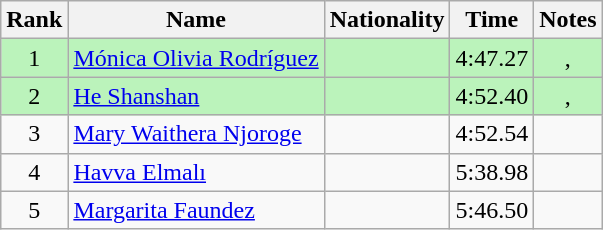<table class="wikitable sortable" style="text-align:center">
<tr>
<th>Rank</th>
<th>Name</th>
<th>Nationality</th>
<th>Time</th>
<th>Notes</th>
</tr>
<tr bgcolor=bbf3bb>
<td>1</td>
<td align="left"><a href='#'>Mónica Olivia Rodríguez</a></td>
<td align="left"></td>
<td>4:47.27</td>
<td>, </td>
</tr>
<tr bgcolor=bbf3bb>
<td>2</td>
<td align="left"><a href='#'>He Shanshan</a></td>
<td align="left"></td>
<td>4:52.40</td>
<td>, </td>
</tr>
<tr>
<td>3</td>
<td align="left"><a href='#'>Mary Waithera Njoroge</a></td>
<td align="left"></td>
<td>4:52.54</td>
<td></td>
</tr>
<tr>
<td>4</td>
<td align="left"><a href='#'>Havva Elmalı</a></td>
<td align="left"></td>
<td>5:38.98</td>
<td></td>
</tr>
<tr>
<td>5</td>
<td align="left"><a href='#'>Margarita Faundez</a></td>
<td align="left"></td>
<td>5:46.50</td>
<td></td>
</tr>
</table>
